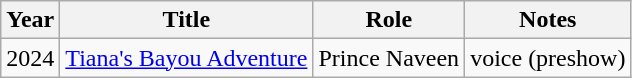<table class="wikitable sortable plainrowheaders">
<tr>
<th scope="col">Year</th>
<th scope="col">Title</th>
<th scope="col">Role</th>
<th scope="col" class="unsortable">Notes</th>
</tr>
<tr>
<td>2024</td>
<td><a href='#'>Tiana's Bayou Adventure</a></td>
<td>Prince Naveen</td>
<td>voice (preshow)</td>
</tr>
</table>
